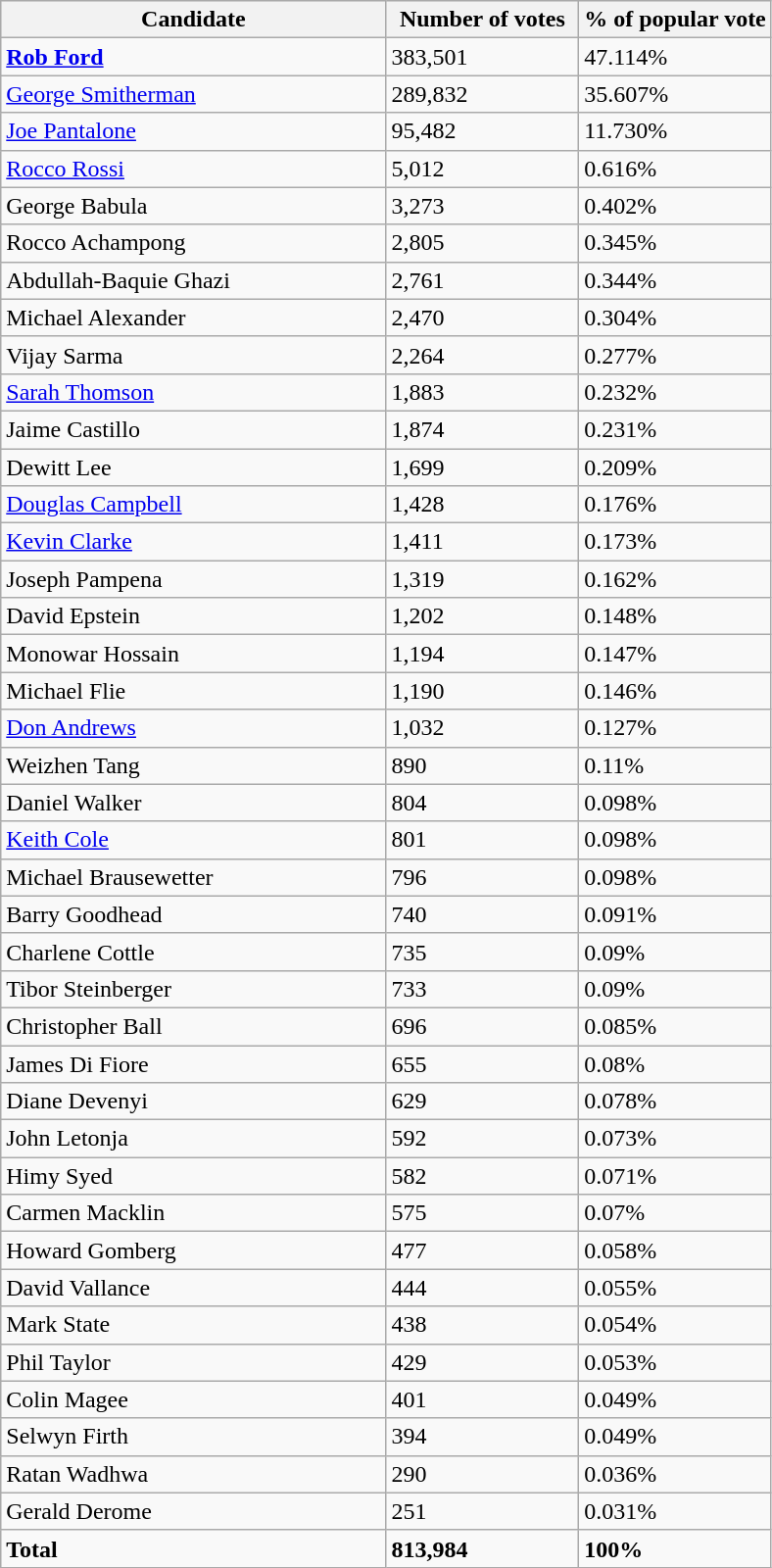<table class="wikitable sortable">
<tr style="background-color:#E9E9E9">
<th width=50%>Candidate</th>
<th width=25%>Number of votes</th>
<th width=25%>% of popular vote</th>
</tr>
<tr>
<td><strong><a href='#'>Rob Ford</a></strong></td>
<td>383,501</td>
<td>47.114%</td>
</tr>
<tr>
<td><a href='#'>George Smitherman</a></td>
<td>289,832</td>
<td>35.607%</td>
</tr>
<tr>
<td><a href='#'>Joe Pantalone</a></td>
<td>95,482</td>
<td>11.730%</td>
</tr>
<tr>
<td><a href='#'>Rocco Rossi</a></td>
<td>5,012</td>
<td>0.616%</td>
</tr>
<tr>
<td>George Babula</td>
<td>3,273</td>
<td>0.402%</td>
</tr>
<tr>
<td>Rocco Achampong</td>
<td>2,805</td>
<td>0.345%</td>
</tr>
<tr>
<td>Abdullah-Baquie Ghazi</td>
<td>2,761</td>
<td>0.344%</td>
</tr>
<tr>
<td>Michael Alexander</td>
<td>2,470</td>
<td>0.304%</td>
</tr>
<tr>
<td>Vijay Sarma</td>
<td>2,264</td>
<td>0.277%</td>
</tr>
<tr>
<td><a href='#'>Sarah Thomson</a></td>
<td>1,883</td>
<td>0.232%</td>
</tr>
<tr>
<td>Jaime Castillo</td>
<td>1,874</td>
<td>0.231%</td>
</tr>
<tr>
<td>Dewitt Lee</td>
<td>1,699</td>
<td>0.209%</td>
</tr>
<tr>
<td><a href='#'>Douglas Campbell</a></td>
<td>1,428</td>
<td>0.176%</td>
</tr>
<tr>
<td><a href='#'>Kevin Clarke</a></td>
<td>1,411</td>
<td>0.173%</td>
</tr>
<tr>
<td>Joseph Pampena</td>
<td>1,319</td>
<td>0.162%</td>
</tr>
<tr>
<td>David Epstein</td>
<td>1,202</td>
<td>0.148%</td>
</tr>
<tr>
<td>Monowar Hossain</td>
<td>1,194</td>
<td>0.147%</td>
</tr>
<tr>
<td>Michael Flie</td>
<td>1,190</td>
<td>0.146%</td>
</tr>
<tr>
<td><a href='#'>Don Andrews</a></td>
<td>1,032</td>
<td>0.127%</td>
</tr>
<tr>
<td>Weizhen Tang</td>
<td>890</td>
<td>0.11%</td>
</tr>
<tr>
<td>Daniel Walker</td>
<td>804</td>
<td>0.098%</td>
</tr>
<tr>
<td><a href='#'>Keith Cole</a></td>
<td>801</td>
<td>0.098%</td>
</tr>
<tr>
<td>Michael Brausewetter</td>
<td>796</td>
<td>0.098%</td>
</tr>
<tr>
<td>Barry Goodhead</td>
<td>740</td>
<td>0.091%</td>
</tr>
<tr>
<td>Charlene Cottle</td>
<td>735</td>
<td>0.09%</td>
</tr>
<tr>
<td>Tibor Steinberger</td>
<td>733</td>
<td>0.09%</td>
</tr>
<tr>
<td>Christopher Ball</td>
<td>696</td>
<td>0.085%</td>
</tr>
<tr>
<td>James Di Fiore</td>
<td>655</td>
<td>0.08%</td>
</tr>
<tr>
<td>Diane Devenyi</td>
<td>629</td>
<td>0.078%</td>
</tr>
<tr>
<td>John Letonja</td>
<td>592</td>
<td>0.073%</td>
</tr>
<tr>
<td>Himy Syed</td>
<td>582</td>
<td>0.071%</td>
</tr>
<tr>
<td>Carmen Macklin</td>
<td>575</td>
<td>0.07%</td>
</tr>
<tr>
<td>Howard Gomberg</td>
<td>477</td>
<td>0.058%</td>
</tr>
<tr>
<td>David Vallance</td>
<td>444</td>
<td>0.055%</td>
</tr>
<tr>
<td>Mark State</td>
<td>438</td>
<td>0.054%</td>
</tr>
<tr>
<td>Phil Taylor</td>
<td>429</td>
<td>0.053%</td>
</tr>
<tr>
<td>Colin Magee</td>
<td>401</td>
<td>0.049%</td>
</tr>
<tr>
<td>Selwyn Firth</td>
<td>394</td>
<td>0.049%</td>
</tr>
<tr>
<td>Ratan Wadhwa</td>
<td>290</td>
<td>0.036%</td>
</tr>
<tr>
<td>Gerald Derome</td>
<td>251</td>
<td>0.031%</td>
</tr>
<tr>
<td><strong>Total</strong></td>
<td><strong>813,984</strong></td>
<td><strong>100%</strong></td>
</tr>
</table>
